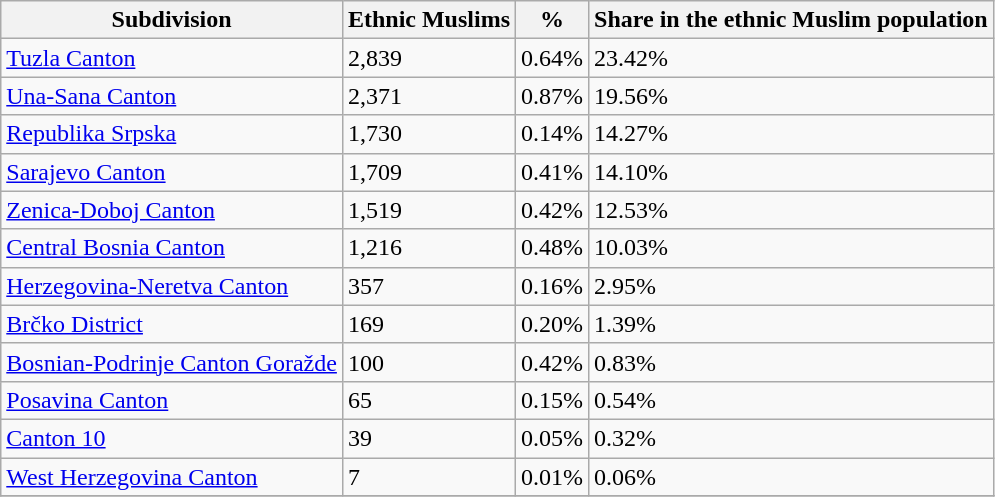<table class="wikitable sortable">
<tr>
<th class="unsortable">Subdivision</th>
<th>Ethnic Muslims</th>
<th>%</th>
<th>Share in the ethnic Muslim population</th>
</tr>
<tr>
<td><a href='#'>Tuzla Canton</a></td>
<td>2,839</td>
<td>0.64%</td>
<td>23.42%</td>
</tr>
<tr>
<td><a href='#'>Una-Sana Canton</a></td>
<td>2,371</td>
<td>0.87%</td>
<td>19.56%</td>
</tr>
<tr>
<td><a href='#'>Republika Srpska</a></td>
<td>1,730</td>
<td>0.14%</td>
<td>14.27%</td>
</tr>
<tr>
<td><a href='#'>Sarajevo Canton</a></td>
<td>1,709</td>
<td>0.41%</td>
<td>14.10%</td>
</tr>
<tr>
<td><a href='#'>Zenica-Doboj Canton</a></td>
<td>1,519</td>
<td>0.42%</td>
<td>12.53%</td>
</tr>
<tr>
<td><a href='#'>Central Bosnia Canton</a></td>
<td>1,216</td>
<td>0.48%</td>
<td>10.03%</td>
</tr>
<tr>
<td><a href='#'>Herzegovina-Neretva Canton</a></td>
<td>357</td>
<td>0.16%</td>
<td>2.95%</td>
</tr>
<tr>
<td><a href='#'>Brčko District</a></td>
<td>169</td>
<td>0.20%</td>
<td>1.39%</td>
</tr>
<tr>
<td><a href='#'>Bosnian-Podrinje Canton Goražde</a></td>
<td>100</td>
<td>0.42%</td>
<td>0.83%</td>
</tr>
<tr>
<td><a href='#'>Posavina Canton</a></td>
<td>65</td>
<td>0.15%</td>
<td>0.54%</td>
</tr>
<tr>
<td><a href='#'>Canton 10</a></td>
<td>39</td>
<td>0.05%</td>
<td>0.32%</td>
</tr>
<tr>
<td><a href='#'>West Herzegovina Canton</a></td>
<td>7</td>
<td>0.01%</td>
<td>0.06%</td>
</tr>
<tr>
</tr>
</table>
